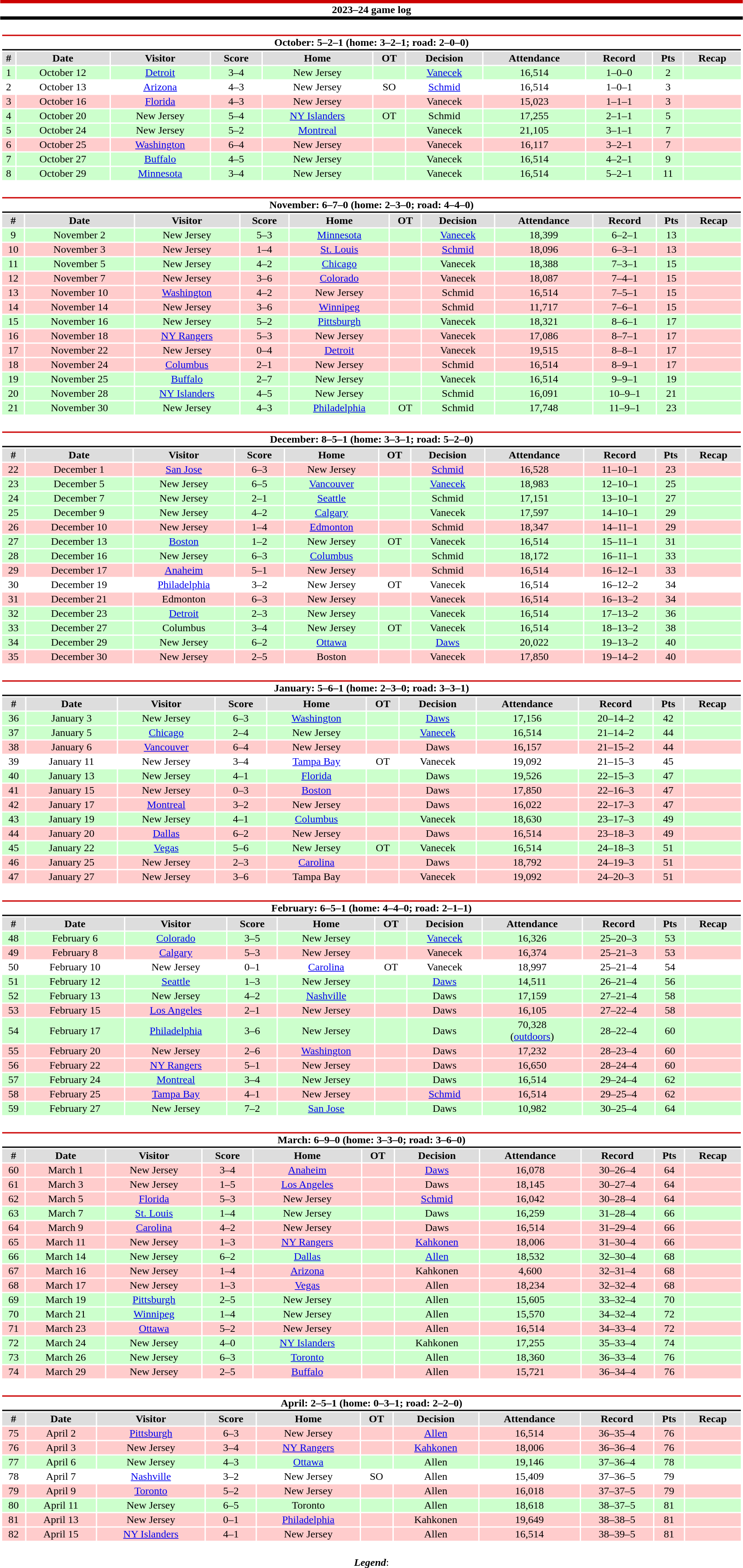<table class="toccolours" style="width:90%; clear:both; margin:1.5em auto; text-align:center;">
<tr>
<th colspan="11" style="background:#FFFFFF; border-top:#CC0000 5px solid; border-bottom:#000000 5px solid;">2023–24 game log</th>
</tr>
<tr>
<td colspan="11"><br><table class="toccolours collapsible collapsed" style="width:100%;">
<tr>
<th colspan="11" style="background:#FFFFFF; border-top:#CC0000 2px solid; border-bottom:#000000 2px solid;">October: 5–2–1 (home: 3–2–1; road: 2–0–0)</th>
</tr>
<tr style="background:#ddd;">
<th>#</th>
<th>Date</th>
<th>Visitor</th>
<th>Score</th>
<th>Home</th>
<th>OT</th>
<th>Decision</th>
<th>Attendance</th>
<th>Record</th>
<th>Pts</th>
<th>Recap</th>
</tr>
<tr style="background:#cfc;">
<td>1</td>
<td>October 12</td>
<td><a href='#'>Detroit</a></td>
<td>3–4</td>
<td>New Jersey</td>
<td></td>
<td><a href='#'>Vanecek</a></td>
<td>16,514</td>
<td>1–0–0</td>
<td>2</td>
<td></td>
</tr>
<tr style="background:#fff;">
<td>2</td>
<td>October 13</td>
<td><a href='#'>Arizona</a></td>
<td>4–3</td>
<td>New Jersey</td>
<td>SO</td>
<td><a href='#'>Schmid</a></td>
<td>16,514</td>
<td>1–0–1</td>
<td>3</td>
<td></td>
</tr>
<tr style="background:#fcc;">
<td>3</td>
<td>October 16</td>
<td><a href='#'>Florida</a></td>
<td>4–3</td>
<td>New Jersey</td>
<td></td>
<td>Vanecek</td>
<td>15,023</td>
<td>1–1–1</td>
<td>3</td>
<td></td>
</tr>
<tr style="background:#cfc;">
<td>4</td>
<td>October 20</td>
<td>New Jersey</td>
<td>5–4</td>
<td><a href='#'>NY Islanders</a></td>
<td>OT</td>
<td>Schmid</td>
<td>17,255</td>
<td>2–1–1</td>
<td>5</td>
<td></td>
</tr>
<tr style="background:#cfc;">
<td>5</td>
<td>October 24</td>
<td>New Jersey</td>
<td>5–2</td>
<td><a href='#'>Montreal</a></td>
<td></td>
<td>Vanecek</td>
<td>21,105</td>
<td>3–1–1</td>
<td>7</td>
<td></td>
</tr>
<tr style="background:#fcc;">
<td>6</td>
<td>October 25</td>
<td><a href='#'>Washington</a></td>
<td>6–4</td>
<td>New Jersey</td>
<td></td>
<td>Vanecek</td>
<td>16,117</td>
<td>3–2–1</td>
<td>7</td>
<td></td>
</tr>
<tr style="background:#cfc;">
<td>7</td>
<td>October 27</td>
<td><a href='#'>Buffalo</a></td>
<td>4–5</td>
<td>New Jersey</td>
<td></td>
<td>Vanecek</td>
<td>16,514</td>
<td>4–2–1</td>
<td>9</td>
<td></td>
</tr>
<tr style="background:#cfc;">
<td>8</td>
<td>October 29</td>
<td><a href='#'>Minnesota</a></td>
<td>3–4</td>
<td>New Jersey</td>
<td></td>
<td>Vanecek</td>
<td>16,514</td>
<td>5–2–1</td>
<td>11</td>
<td></td>
</tr>
</table>
</td>
</tr>
<tr>
<td colspan="11"><br><table class="toccolours collapsible collapsed" style="width:100%;">
<tr>
<th colspan="11" style="background:#FFFFFF; border-top:#CC0000 2px solid; border-bottom:#000000 2px solid;">November: 6–7–0 (home: 2–3–0; road: 4–4–0)</th>
</tr>
<tr style="background:#ddd;">
<th>#</th>
<th>Date</th>
<th>Visitor</th>
<th>Score</th>
<th>Home</th>
<th>OT</th>
<th>Decision</th>
<th>Attendance</th>
<th>Record</th>
<th>Pts</th>
<th>Recap</th>
</tr>
<tr style="background:#cfc;">
<td>9</td>
<td>November 2</td>
<td>New Jersey</td>
<td>5–3</td>
<td><a href='#'>Minnesota</a></td>
<td></td>
<td><a href='#'>Vanecek</a></td>
<td>18,399</td>
<td>6–2–1</td>
<td>13</td>
<td></td>
</tr>
<tr style="background:#fcc;">
<td>10</td>
<td>November 3</td>
<td>New Jersey</td>
<td>1–4</td>
<td><a href='#'>St. Louis</a></td>
<td></td>
<td><a href='#'>Schmid</a></td>
<td>18,096</td>
<td>6–3–1</td>
<td>13</td>
<td></td>
</tr>
<tr style="background:#cfc;">
<td>11</td>
<td>November 5</td>
<td>New Jersey</td>
<td>4–2</td>
<td><a href='#'>Chicago</a></td>
<td></td>
<td>Vanecek</td>
<td>18,388</td>
<td>7–3–1</td>
<td>15</td>
<td></td>
</tr>
<tr style="background:#fcc;">
<td>12</td>
<td>November 7</td>
<td>New Jersey</td>
<td>3–6</td>
<td><a href='#'>Colorado</a></td>
<td></td>
<td>Vanecek</td>
<td>18,087</td>
<td>7–4–1</td>
<td>15</td>
<td></td>
</tr>
<tr style="background:#fcc;">
<td>13</td>
<td>November 10</td>
<td><a href='#'>Washington</a></td>
<td>4–2</td>
<td>New Jersey</td>
<td></td>
<td>Schmid</td>
<td>16,514</td>
<td>7–5–1</td>
<td>15</td>
<td></td>
</tr>
<tr style="background:#fcc;">
<td>14</td>
<td>November 14</td>
<td>New Jersey</td>
<td>3–6</td>
<td><a href='#'>Winnipeg</a></td>
<td></td>
<td>Schmid</td>
<td>11,717</td>
<td>7–6–1</td>
<td>15</td>
<td></td>
</tr>
<tr style="background:#cfc;">
<td>15</td>
<td>November 16</td>
<td>New Jersey</td>
<td>5–2</td>
<td><a href='#'>Pittsburgh</a></td>
<td></td>
<td>Vanecek</td>
<td>18,321</td>
<td>8–6–1</td>
<td>17</td>
<td></td>
</tr>
<tr style="background:#fcc;">
<td>16</td>
<td>November 18</td>
<td><a href='#'>NY Rangers</a></td>
<td>5–3</td>
<td>New Jersey</td>
<td></td>
<td>Vanecek</td>
<td>17,086</td>
<td>8–7–1</td>
<td>17</td>
<td></td>
</tr>
<tr style="background:#fcc;">
<td>17</td>
<td>November 22</td>
<td>New Jersey</td>
<td>0–4</td>
<td><a href='#'>Detroit</a></td>
<td></td>
<td>Vanecek</td>
<td>19,515</td>
<td>8–8–1</td>
<td>17</td>
<td></td>
</tr>
<tr style="background:#fcc;">
<td>18</td>
<td>November 24</td>
<td><a href='#'>Columbus</a></td>
<td>2–1</td>
<td>New Jersey</td>
<td></td>
<td>Schmid</td>
<td>16,514</td>
<td>8–9–1</td>
<td>17</td>
<td></td>
</tr>
<tr style="background:#cfc;">
<td>19</td>
<td>November 25</td>
<td><a href='#'>Buffalo</a></td>
<td>2–7</td>
<td>New Jersey</td>
<td></td>
<td>Vanecek</td>
<td>16,514</td>
<td>9–9–1</td>
<td>19</td>
<td></td>
</tr>
<tr style="background:#cfc;">
<td>20</td>
<td>November 28</td>
<td><a href='#'>NY Islanders</a></td>
<td>4–5</td>
<td>New Jersey</td>
<td></td>
<td>Schmid</td>
<td>16,091</td>
<td>10–9–1</td>
<td>21</td>
<td></td>
</tr>
<tr style="background:#cfc;">
<td>21</td>
<td>November 30</td>
<td>New Jersey</td>
<td>4–3</td>
<td><a href='#'>Philadelphia</a></td>
<td>OT</td>
<td>Schmid</td>
<td>17,748</td>
<td>11–9–1</td>
<td>23</td>
<td></td>
</tr>
</table>
</td>
</tr>
<tr>
<td colspan="11"><br><table class="toccolours collapsible collapsed" style="width:100%;">
<tr>
<th colspan="11" style="background:#FFFFFF; border-top:#CC0000 2px solid; border-bottom:#000000 2px solid;">December: 8–5–1 (home: 3–3–1; road: 5–2–0)</th>
</tr>
<tr style="background:#ddd;">
<th>#</th>
<th>Date</th>
<th>Visitor</th>
<th>Score</th>
<th>Home</th>
<th>OT</th>
<th>Decision</th>
<th>Attendance</th>
<th>Record</th>
<th>Pts</th>
<th>Recap</th>
</tr>
<tr style="background:#fcc;">
<td>22</td>
<td>December 1</td>
<td><a href='#'>San Jose</a></td>
<td>6–3</td>
<td>New Jersey</td>
<td></td>
<td><a href='#'>Schmid</a></td>
<td>16,528</td>
<td>11–10–1</td>
<td>23</td>
<td></td>
</tr>
<tr style="background:#cfc;">
<td>23</td>
<td>December 5</td>
<td>New Jersey</td>
<td>6–5</td>
<td><a href='#'>Vancouver</a></td>
<td></td>
<td><a href='#'>Vanecek</a></td>
<td>18,983</td>
<td>12–10–1</td>
<td>25</td>
<td></td>
</tr>
<tr style="background:#cfc;">
<td>24</td>
<td>December 7</td>
<td>New Jersey</td>
<td>2–1</td>
<td><a href='#'>Seattle</a></td>
<td></td>
<td>Schmid</td>
<td>17,151</td>
<td>13–10–1</td>
<td>27</td>
<td></td>
</tr>
<tr style="background:#cfc;">
<td>25</td>
<td>December 9</td>
<td>New Jersey</td>
<td>4–2</td>
<td><a href='#'>Calgary</a></td>
<td></td>
<td>Vanecek</td>
<td>17,597</td>
<td>14–10–1</td>
<td>29</td>
<td></td>
</tr>
<tr style="background:#fcc;">
<td>26</td>
<td>December 10</td>
<td>New Jersey</td>
<td>1–4</td>
<td><a href='#'>Edmonton</a></td>
<td></td>
<td>Schmid</td>
<td>18,347</td>
<td>14–11–1</td>
<td>29</td>
<td></td>
</tr>
<tr style="background:#cfc;">
<td>27</td>
<td>December 13</td>
<td><a href='#'>Boston</a></td>
<td>1–2</td>
<td>New Jersey</td>
<td>OT</td>
<td>Vanecek</td>
<td>16,514</td>
<td>15–11–1</td>
<td>31</td>
<td></td>
</tr>
<tr style="background:#cfc;">
<td>28</td>
<td>December 16</td>
<td>New Jersey</td>
<td>6–3</td>
<td><a href='#'>Columbus</a></td>
<td></td>
<td>Schmid</td>
<td>18,172</td>
<td>16–11–1</td>
<td>33</td>
<td></td>
</tr>
<tr style="background:#fcc;">
<td>29</td>
<td>December 17</td>
<td><a href='#'>Anaheim</a></td>
<td>5–1</td>
<td>New Jersey</td>
<td></td>
<td>Schmid</td>
<td>16,514</td>
<td>16–12–1</td>
<td>33</td>
<td></td>
</tr>
<tr style="background:#fff;">
<td>30</td>
<td>December 19</td>
<td><a href='#'>Philadelphia</a></td>
<td>3–2</td>
<td>New Jersey</td>
<td>OT</td>
<td>Vanecek</td>
<td>16,514</td>
<td>16–12–2</td>
<td>34</td>
<td></td>
</tr>
<tr style="background:#fcc;">
<td>31</td>
<td>December 21</td>
<td>Edmonton</td>
<td>6–3</td>
<td>New Jersey</td>
<td></td>
<td>Vanecek</td>
<td>16,514</td>
<td>16–13–2</td>
<td>34</td>
<td></td>
</tr>
<tr style="background:#cfc;">
<td>32</td>
<td>December 23</td>
<td><a href='#'>Detroit</a></td>
<td>2–3</td>
<td>New Jersey</td>
<td></td>
<td>Vanecek</td>
<td>16,514</td>
<td>17–13–2</td>
<td>36</td>
<td></td>
</tr>
<tr style="background:#cfc;">
<td>33</td>
<td>December 27</td>
<td>Columbus</td>
<td>3–4</td>
<td>New Jersey</td>
<td>OT</td>
<td>Vanecek</td>
<td>16,514</td>
<td>18–13–2</td>
<td>38</td>
<td></td>
</tr>
<tr style="background:#cfc;">
<td>34</td>
<td>December 29</td>
<td>New Jersey</td>
<td>6–2</td>
<td><a href='#'>Ottawa</a></td>
<td></td>
<td><a href='#'>Daws</a></td>
<td>20,022</td>
<td>19–13–2</td>
<td>40</td>
<td></td>
</tr>
<tr style="background:#fcc;">
<td>35</td>
<td>December 30</td>
<td>New Jersey</td>
<td>2–5</td>
<td>Boston</td>
<td></td>
<td>Vanecek</td>
<td>17,850</td>
<td>19–14–2</td>
<td>40</td>
<td></td>
</tr>
</table>
</td>
</tr>
<tr>
<td colspan="11"><br><table class="toccolours collapsible collapsed" style="width:100%;">
<tr>
<th colspan="11" style="background:#FFFFFF; border-top:#CC0000 2px solid; border-bottom:#000000 2px solid;">January: 5–6–1 (home: 2–3–0; road: 3–3–1)</th>
</tr>
<tr style="background:#ddd;">
<th>#</th>
<th>Date</th>
<th>Visitor</th>
<th>Score</th>
<th>Home</th>
<th>OT</th>
<th>Decision</th>
<th>Attendance</th>
<th>Record</th>
<th>Pts</th>
<th>Recap</th>
</tr>
<tr style="background:#cfc;">
<td>36</td>
<td>January 3</td>
<td>New Jersey</td>
<td>6–3</td>
<td><a href='#'>Washington</a></td>
<td></td>
<td><a href='#'>Daws</a></td>
<td>17,156</td>
<td>20–14–2</td>
<td>42</td>
<td></td>
</tr>
<tr style="background:#cfc;">
<td>37</td>
<td>January 5</td>
<td><a href='#'>Chicago</a></td>
<td>2–4</td>
<td>New Jersey</td>
<td></td>
<td><a href='#'>Vanecek</a></td>
<td>16,514</td>
<td>21–14–2</td>
<td>44</td>
<td></td>
</tr>
<tr style="background:#fcc;">
<td>38</td>
<td>January 6</td>
<td><a href='#'>Vancouver</a></td>
<td>6–4</td>
<td>New Jersey</td>
<td></td>
<td>Daws</td>
<td>16,157</td>
<td>21–15–2</td>
<td>44</td>
<td></td>
</tr>
<tr style="background:#fff;">
<td>39</td>
<td>January 11</td>
<td>New Jersey</td>
<td>3–4</td>
<td><a href='#'>Tampa Bay</a></td>
<td>OT</td>
<td>Vanecek</td>
<td>19,092</td>
<td>21–15–3</td>
<td>45</td>
<td></td>
</tr>
<tr style="background:#cfc;">
<td>40</td>
<td>January 13</td>
<td>New Jersey</td>
<td>4–1</td>
<td><a href='#'>Florida</a></td>
<td></td>
<td>Daws</td>
<td>19,526</td>
<td>22–15–3</td>
<td>47</td>
<td></td>
</tr>
<tr style="background:#fcc;">
<td>41</td>
<td>January 15</td>
<td>New Jersey</td>
<td>0–3</td>
<td><a href='#'>Boston</a></td>
<td></td>
<td>Daws</td>
<td>17,850</td>
<td>22–16–3</td>
<td>47</td>
<td></td>
</tr>
<tr style="background:#fcc;">
<td>42</td>
<td>January 17</td>
<td><a href='#'>Montreal</a></td>
<td>3–2</td>
<td>New Jersey</td>
<td></td>
<td>Daws</td>
<td>16,022</td>
<td>22–17–3</td>
<td>47</td>
<td></td>
</tr>
<tr style="background:#cfc;">
<td>43</td>
<td>January 19</td>
<td>New Jersey</td>
<td>4–1</td>
<td><a href='#'>Columbus</a></td>
<td></td>
<td>Vanecek</td>
<td>18,630</td>
<td>23–17–3</td>
<td>49</td>
<td></td>
</tr>
<tr style="background:#fcc;">
<td>44</td>
<td>January 20</td>
<td><a href='#'>Dallas</a></td>
<td>6–2</td>
<td>New Jersey</td>
<td></td>
<td>Daws</td>
<td>16,514</td>
<td>23–18–3</td>
<td>49</td>
<td></td>
</tr>
<tr style="background:#cfc;">
<td>45</td>
<td>January 22</td>
<td><a href='#'>Vegas</a></td>
<td>5–6</td>
<td>New Jersey</td>
<td>OT</td>
<td>Vanecek</td>
<td>16,514</td>
<td>24–18–3</td>
<td>51</td>
<td></td>
</tr>
<tr style="background:#fcc;">
<td>46</td>
<td>January 25</td>
<td>New Jersey</td>
<td>2–3</td>
<td><a href='#'>Carolina</a></td>
<td></td>
<td>Daws</td>
<td>18,792</td>
<td>24–19–3</td>
<td>51</td>
<td></td>
</tr>
<tr style="background:#fcc;">
<td>47</td>
<td>January 27</td>
<td>New Jersey</td>
<td>3–6</td>
<td>Tampa Bay</td>
<td></td>
<td>Vanecek</td>
<td>19,092</td>
<td>24–20–3</td>
<td>51</td>
<td></td>
</tr>
</table>
</td>
</tr>
<tr>
<td colspan="11"><br><table class="toccolours collapsible collapsed" style="width:100%;">
<tr>
<th colspan="11" style="background:#FFFFFF; border-top:#CC0000 2px solid; border-bottom:#000000 2px solid;">February: 6–5–1 (home: 4–4–0; road: 2–1–1)</th>
</tr>
<tr style="background:#ddd;">
<th>#</th>
<th>Date</th>
<th>Visitor</th>
<th>Score</th>
<th>Home</th>
<th>OT</th>
<th>Decision</th>
<th>Attendance</th>
<th>Record</th>
<th>Pts</th>
<th>Recap</th>
</tr>
<tr style="background:#cfc;">
<td>48</td>
<td>February 6</td>
<td><a href='#'>Colorado</a></td>
<td>3–5</td>
<td>New Jersey</td>
<td></td>
<td><a href='#'>Vanecek</a></td>
<td>16,326</td>
<td>25–20–3</td>
<td>53</td>
<td></td>
</tr>
<tr style="background:#fcc;">
<td>49</td>
<td>February 8</td>
<td><a href='#'>Calgary</a></td>
<td>5–3</td>
<td>New Jersey</td>
<td></td>
<td>Vanecek</td>
<td>16,374</td>
<td>25–21–3</td>
<td>53</td>
<td></td>
</tr>
<tr style="background:#fff;">
<td>50</td>
<td>February 10</td>
<td>New Jersey</td>
<td>0–1</td>
<td><a href='#'>Carolina</a></td>
<td>OT</td>
<td>Vanecek</td>
<td>18,997</td>
<td>25–21–4</td>
<td>54</td>
<td></td>
</tr>
<tr style="background:#cfc;">
<td>51</td>
<td>February 12</td>
<td><a href='#'>Seattle</a></td>
<td>1–3</td>
<td>New Jersey</td>
<td></td>
<td><a href='#'>Daws</a></td>
<td>14,511</td>
<td>26–21–4</td>
<td>56</td>
<td></td>
</tr>
<tr style="background:#cfc;">
<td>52</td>
<td>February 13</td>
<td>New Jersey</td>
<td>4–2</td>
<td><a href='#'>Nashville</a></td>
<td></td>
<td>Daws</td>
<td>17,159</td>
<td>27–21–4</td>
<td>58</td>
<td></td>
</tr>
<tr style="background:#fcc;">
<td>53</td>
<td>February 15</td>
<td><a href='#'>Los Angeles</a></td>
<td>2–1</td>
<td>New Jersey</td>
<td></td>
<td>Daws</td>
<td>16,105</td>
<td>27–22–4</td>
<td>58</td>
<td></td>
</tr>
<tr style="background:#cfc;">
<td>54</td>
<td>February 17</td>
<td><a href='#'>Philadelphia</a></td>
<td>3–6</td>
<td>New Jersey</td>
<td></td>
<td>Daws</td>
<td>70,328<br>(<a href='#'>outdoors</a>)</td>
<td>28–22–4</td>
<td>60</td>
<td></td>
</tr>
<tr style="background:#fcc;">
<td>55</td>
<td>February 20</td>
<td>New Jersey</td>
<td>2–6</td>
<td><a href='#'>Washington</a></td>
<td></td>
<td>Daws</td>
<td>17,232</td>
<td>28–23–4</td>
<td>60</td>
<td></td>
</tr>
<tr style="background:#fcc;">
<td>56</td>
<td>February 22</td>
<td><a href='#'>NY Rangers</a></td>
<td>5–1</td>
<td>New Jersey</td>
<td></td>
<td>Daws</td>
<td>16,650</td>
<td>28–24–4</td>
<td>60</td>
<td></td>
</tr>
<tr style="background:#cfc;">
<td>57</td>
<td>February 24</td>
<td><a href='#'>Montreal</a></td>
<td>3–4</td>
<td>New Jersey</td>
<td></td>
<td>Daws</td>
<td>16,514</td>
<td>29–24–4</td>
<td>62</td>
<td></td>
</tr>
<tr style="background:#fcc;">
<td>58</td>
<td>February 25</td>
<td><a href='#'>Tampa Bay</a></td>
<td>4–1</td>
<td>New Jersey</td>
<td></td>
<td><a href='#'>Schmid</a></td>
<td>16,514</td>
<td>29–25–4</td>
<td>62</td>
<td></td>
</tr>
<tr style="background:#cfc;">
<td>59</td>
<td>February 27</td>
<td>New Jersey</td>
<td>7–2</td>
<td><a href='#'>San Jose</a></td>
<td></td>
<td>Daws</td>
<td>10,982</td>
<td>30–25–4</td>
<td>64</td>
<td></td>
</tr>
</table>
</td>
</tr>
<tr>
<td colspan="11"><br><table class="toccolours collapsible collapsed" style="width:100%;">
<tr>
<th colspan="11" style="background:#FFFFFF; border-top:#CC0000 2px solid; border-bottom:#000000 2px solid;">March: 6–9–0 (home: 3–3–0; road: 3–6–0)</th>
</tr>
<tr style="background:#ddd;">
<th>#</th>
<th>Date</th>
<th>Visitor</th>
<th>Score</th>
<th>Home</th>
<th>OT</th>
<th>Decision</th>
<th>Attendance</th>
<th>Record</th>
<th>Pts</th>
<th>Recap</th>
</tr>
<tr style="background:#fcc;">
<td>60</td>
<td>March 1</td>
<td>New Jersey</td>
<td>3–4</td>
<td><a href='#'>Anaheim</a></td>
<td></td>
<td><a href='#'>Daws</a></td>
<td>16,078</td>
<td>30–26–4</td>
<td>64</td>
<td></td>
</tr>
<tr style="background:#fcc;">
<td>61</td>
<td>March 3</td>
<td>New Jersey</td>
<td>1–5</td>
<td><a href='#'>Los Angeles</a></td>
<td></td>
<td>Daws</td>
<td>18,145</td>
<td>30–27–4</td>
<td>64</td>
<td></td>
</tr>
<tr style="background:#fcc;">
<td>62</td>
<td>March 5</td>
<td><a href='#'>Florida</a></td>
<td>5–3</td>
<td>New Jersey</td>
<td></td>
<td><a href='#'>Schmid</a></td>
<td>16,042</td>
<td>30–28–4</td>
<td>64</td>
<td></td>
</tr>
<tr style="background:#cfc;">
<td>63</td>
<td>March 7</td>
<td><a href='#'>St. Louis</a></td>
<td>1–4</td>
<td>New Jersey</td>
<td></td>
<td>Daws</td>
<td>16,259</td>
<td>31–28–4</td>
<td>66</td>
<td></td>
</tr>
<tr style="background:#fcc;">
<td>64</td>
<td>March 9</td>
<td><a href='#'>Carolina</a></td>
<td>4–2</td>
<td>New Jersey</td>
<td></td>
<td>Daws</td>
<td>16,514</td>
<td>31–29–4</td>
<td>66</td>
<td></td>
</tr>
<tr style="background:#fcc;">
<td>65</td>
<td>March 11</td>
<td>New Jersey</td>
<td>1–3</td>
<td><a href='#'>NY Rangers</a></td>
<td></td>
<td><a href='#'>Kahkonen</a></td>
<td>18,006</td>
<td>31–30–4</td>
<td>66</td>
<td></td>
</tr>
<tr style="background:#cfc;">
<td>66</td>
<td>March 14</td>
<td>New Jersey</td>
<td>6–2</td>
<td><a href='#'>Dallas</a></td>
<td></td>
<td><a href='#'>Allen</a></td>
<td>18,532</td>
<td>32–30–4</td>
<td>68</td>
<td></td>
</tr>
<tr style="background:#fcc;">
<td>67</td>
<td>March 16</td>
<td>New Jersey</td>
<td>1–4</td>
<td><a href='#'>Arizona</a></td>
<td></td>
<td>Kahkonen</td>
<td>4,600</td>
<td>32–31–4</td>
<td>68</td>
<td></td>
</tr>
<tr style="background:#fcc;">
<td>68</td>
<td>March 17</td>
<td>New Jersey</td>
<td>1–3</td>
<td><a href='#'>Vegas</a></td>
<td></td>
<td>Allen</td>
<td>18,234</td>
<td>32–32–4</td>
<td>68</td>
<td></td>
</tr>
<tr style="background:#cfc;">
<td>69</td>
<td>March 19</td>
<td><a href='#'>Pittsburgh</a></td>
<td>2–5</td>
<td>New Jersey</td>
<td></td>
<td>Allen</td>
<td>15,605</td>
<td>33–32–4</td>
<td>70</td>
<td></td>
</tr>
<tr style="background:#cfc;">
<td>70</td>
<td>March 21</td>
<td><a href='#'>Winnipeg</a></td>
<td>1–4</td>
<td>New Jersey</td>
<td></td>
<td>Allen</td>
<td>15,570</td>
<td>34–32–4</td>
<td>72</td>
<td></td>
</tr>
<tr style="background:#fcc;">
<td>71</td>
<td>March 23</td>
<td><a href='#'>Ottawa</a></td>
<td>5–2</td>
<td>New Jersey</td>
<td></td>
<td>Allen</td>
<td>16,514</td>
<td>34–33–4</td>
<td>72</td>
<td></td>
</tr>
<tr style="background:#cfc;">
<td>72</td>
<td>March 24</td>
<td>New Jersey</td>
<td>4–0</td>
<td><a href='#'>NY Islanders</a></td>
<td></td>
<td>Kahkonen</td>
<td>17,255</td>
<td>35–33–4</td>
<td>74</td>
<td></td>
</tr>
<tr style="background:#cfc;">
<td>73</td>
<td>March 26</td>
<td>New Jersey</td>
<td>6–3</td>
<td><a href='#'>Toronto</a></td>
<td></td>
<td>Allen</td>
<td>18,360</td>
<td>36–33–4</td>
<td>76</td>
<td></td>
</tr>
<tr style="background:#fcc;">
<td>74</td>
<td>March 29</td>
<td>New Jersey</td>
<td>2–5</td>
<td><a href='#'>Buffalo</a></td>
<td></td>
<td>Allen</td>
<td>15,721</td>
<td>36–34–4</td>
<td>76</td>
<td></td>
</tr>
</table>
</td>
</tr>
<tr>
<td colspan="11"><br><table class="toccolours collapsible collapsed" style="width:100%;">
<tr>
<th colspan="11" style="background:#FFFFFF; border-top:#CC0000 2px solid; border-bottom:#000000 2px solid;">April: 2–5–1 (home: 0–3–1; road: 2–2–0)</th>
</tr>
<tr style="background:#ddd;">
<th>#</th>
<th>Date</th>
<th>Visitor</th>
<th>Score</th>
<th>Home</th>
<th>OT</th>
<th>Decision</th>
<th>Attendance</th>
<th>Record</th>
<th>Pts</th>
<th>Recap</th>
</tr>
<tr style="background:#fcc;">
<td>75</td>
<td>April 2</td>
<td><a href='#'>Pittsburgh</a></td>
<td>6–3</td>
<td>New Jersey</td>
<td></td>
<td><a href='#'>Allen</a></td>
<td>16,514</td>
<td>36–35–4</td>
<td>76</td>
<td></td>
</tr>
<tr style="background:#fcc;">
<td>76</td>
<td>April 3</td>
<td>New Jersey</td>
<td>3–4</td>
<td><a href='#'>NY Rangers</a></td>
<td></td>
<td><a href='#'>Kahkonen</a></td>
<td>18,006</td>
<td>36–36–4</td>
<td>76</td>
<td></td>
</tr>
<tr style="background:#cfc;">
<td>77</td>
<td>April 6</td>
<td>New Jersey</td>
<td>4–3</td>
<td><a href='#'>Ottawa</a></td>
<td></td>
<td>Allen</td>
<td>19,146</td>
<td>37–36–4</td>
<td>78</td>
<td></td>
</tr>
<tr style="background:#fff;">
<td>78</td>
<td>April 7</td>
<td><a href='#'>Nashville</a></td>
<td>3–2</td>
<td>New Jersey</td>
<td>SO</td>
<td>Allen</td>
<td>15,409</td>
<td>37–36–5</td>
<td>79</td>
<td></td>
</tr>
<tr style="background:#fcc;">
<td>79</td>
<td>April 9</td>
<td><a href='#'>Toronto</a></td>
<td>5–2</td>
<td>New Jersey</td>
<td></td>
<td>Allen</td>
<td>16,018</td>
<td>37–37–5</td>
<td>79</td>
<td></td>
</tr>
<tr style="background:#cfc;">
<td>80</td>
<td>April 11</td>
<td>New Jersey</td>
<td>6–5</td>
<td>Toronto</td>
<td></td>
<td>Allen</td>
<td>18,618</td>
<td>38–37–5</td>
<td>81</td>
<td></td>
</tr>
<tr style="background:#fcc;">
<td>81</td>
<td>April 13</td>
<td>New Jersey</td>
<td>0–1</td>
<td><a href='#'>Philadelphia</a></td>
<td></td>
<td>Kahkonen</td>
<td>19,649</td>
<td>38–38–5</td>
<td>81</td>
<td></td>
</tr>
<tr style="background:#fcc;">
<td>82</td>
<td>April 15</td>
<td><a href='#'>NY Islanders</a></td>
<td>4–1</td>
<td>New Jersey</td>
<td></td>
<td>Allen</td>
<td>16,514</td>
<td>38–39–5</td>
<td>81</td>
<td></td>
</tr>
</table>
</td>
</tr>
<tr>
<td colspan="11" style="text-align:center;"><br><strong><em>Legend</em></strong>:


</td>
</tr>
</table>
